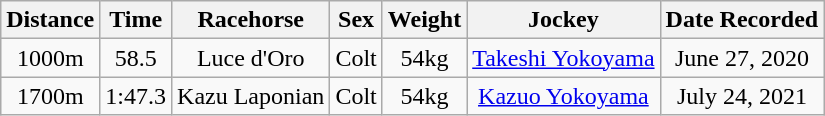<table class="wikitable" style="text-align: center;">
<tr>
<th>Distance</th>
<th>Time</th>
<th>Racehorse</th>
<th>Sex</th>
<th>Weight</th>
<th>Jockey</th>
<th>Date Recorded</th>
</tr>
<tr>
<td>1000m</td>
<td>58.5</td>
<td>Luce d'Oro</td>
<td>Colt</td>
<td>54kg</td>
<td><a href='#'>Takeshi Yokoyama</a></td>
<td>June 27, 2020</td>
</tr>
<tr>
<td>1700m</td>
<td>1:47.3</td>
<td>Kazu Laponian</td>
<td>Colt</td>
<td>54kg</td>
<td><a href='#'>Kazuo Yokoyama</a></td>
<td>July 24, 2021</td>
</tr>
</table>
